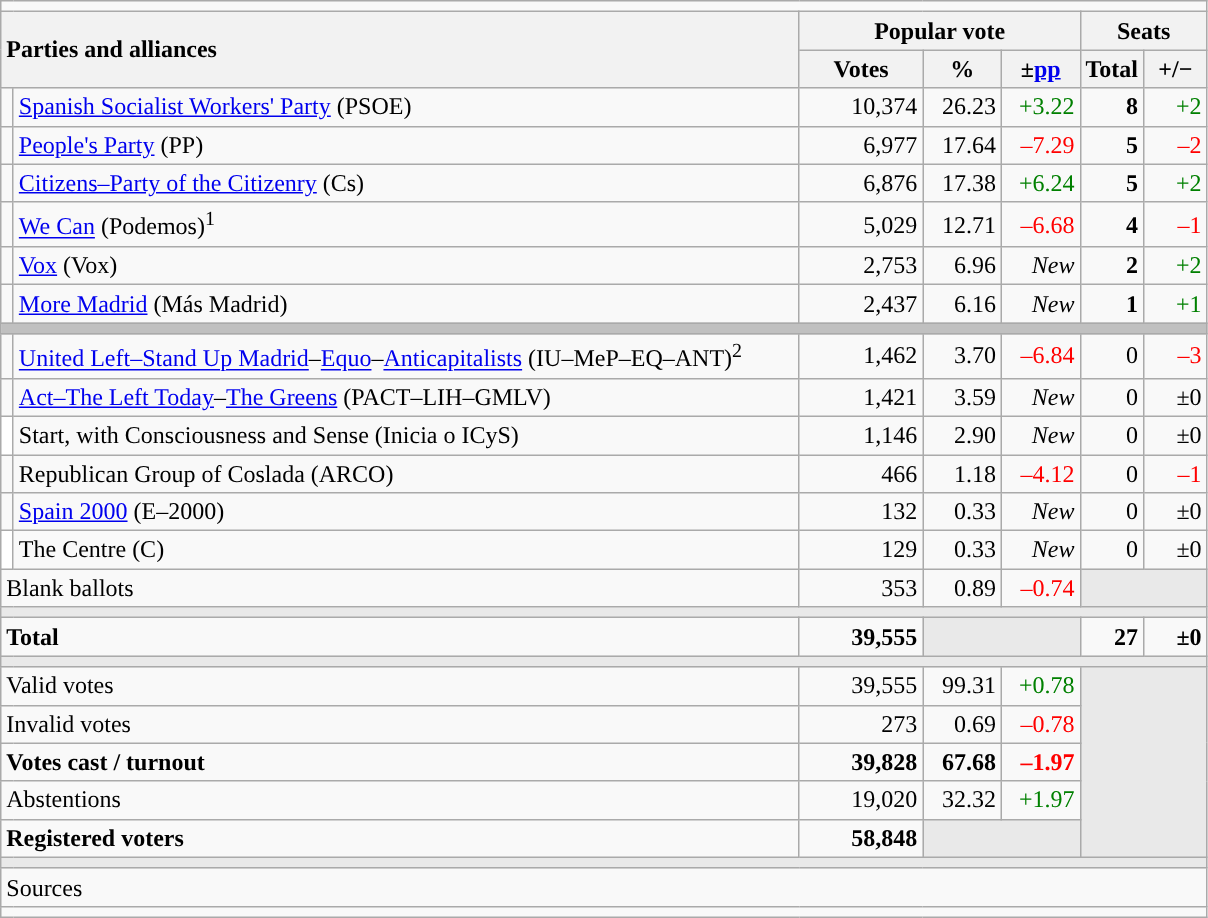<table class="wikitable" style="text-align:right;">
<tr>
<td colspan="7"></td>
</tr>
<tr>
<th style="text-align:left;" rowspan="2" colspan="2" width="525">Parties and alliances</th>
<th colspan="3">Popular vote</th>
<th colspan="2">Seats</th>
</tr>
<tr>
<th width="75">Votes</th>
<th width="45">%</th>
<th width="45">±<a href='#'>pp</a></th>
<th width="35">Total</th>
<th width="35">+/−</th>
</tr>
<tr>
<td width="1" style="color:inherit;background:"></td>
<td align="left"><a href='#'>Spanish Socialist Workers' Party</a> (PSOE)</td>
<td>10,374</td>
<td>26.23</td>
<td style="color:green;">+3.22</td>
<td><strong>8</strong></td>
<td style="color:green;">+2</td>
</tr>
<tr>
<td style="color:inherit;background:"></td>
<td align="left"><a href='#'>People's Party</a> (PP)</td>
<td>6,977</td>
<td>17.64</td>
<td style="color:red;">–7.29</td>
<td><strong>5</strong></td>
<td style="color:red;">–2</td>
</tr>
<tr>
<td style="color:inherit;background:"></td>
<td align="left"><a href='#'>Citizens–Party of the Citizenry</a> (Cs)</td>
<td>6,876</td>
<td>17.38</td>
<td style="color:green;">+6.24</td>
<td><strong>5</strong></td>
<td style="color:green;">+2</td>
</tr>
<tr>
<td style="color:inherit;background:"></td>
<td align="left"><a href='#'>We Can</a> (Podemos)<sup>1</sup></td>
<td>5,029</td>
<td>12.71</td>
<td style="color:red;">–6.68</td>
<td><strong>4</strong></td>
<td style="color:red;">–1</td>
</tr>
<tr>
<td style="color:inherit;background:"></td>
<td align="left"><a href='#'>Vox</a> (Vox)</td>
<td>2,753</td>
<td>6.96</td>
<td><em>New</em></td>
<td><strong>2</strong></td>
<td style="color:green;">+2</td>
</tr>
<tr>
<td style="color:inherit;background:"></td>
<td align="left"><a href='#'>More Madrid</a> (Más Madrid)</td>
<td>2,437</td>
<td>6.16</td>
<td><em>New</em></td>
<td><strong>1</strong></td>
<td style="color:green;">+1</td>
</tr>
<tr>
<td colspan="7" bgcolor="#C0C0C0"></td>
</tr>
<tr>
<td style="color:inherit;background:"></td>
<td align="left"><a href='#'>United Left–Stand Up Madrid</a>–<a href='#'>Equo</a>–<a href='#'>Anticapitalists</a> (IU–MeP–EQ–ANT)<sup>2</sup></td>
<td>1,462</td>
<td>3.70</td>
<td style="color:red;">–6.84</td>
<td>0</td>
<td style="color:red;">–3</td>
</tr>
<tr>
<td style="color:inherit;background:"></td>
<td align="left"><a href='#'>Act–The Left Today</a>–<a href='#'>The Greens</a> (PACT–LIH–GMLV)</td>
<td>1,421</td>
<td>3.59</td>
<td><em>New</em></td>
<td>0</td>
<td>±0</td>
</tr>
<tr>
<td bgcolor="white"></td>
<td align="left">Start, with Consciousness and Sense (Inicia o ICyS)</td>
<td>1,146</td>
<td>2.90</td>
<td><em>New</em></td>
<td>0</td>
<td>±0</td>
</tr>
<tr>
<td style="color:inherit;background:"></td>
<td align="left">Republican Group of Coslada (ARCO)</td>
<td>466</td>
<td>1.18</td>
<td style="color:red;">–4.12</td>
<td>0</td>
<td style="color:red;">–1</td>
</tr>
<tr>
<td style="color:inherit;background:"></td>
<td align="left"><a href='#'>Spain 2000</a> (E–2000)</td>
<td>132</td>
<td>0.33</td>
<td><em>New</em></td>
<td>0</td>
<td>±0</td>
</tr>
<tr>
<td bgcolor="white"></td>
<td align="left">The Centre (C)</td>
<td>129</td>
<td>0.33</td>
<td><em>New</em></td>
<td>0</td>
<td>±0</td>
</tr>
<tr>
<td align="left" colspan="2">Blank ballots</td>
<td>353</td>
<td>0.89</td>
<td style="color:red;">–0.74</td>
<td bgcolor="#E9E9E9" colspan="2"></td>
</tr>
<tr>
<td colspan="7" bgcolor="#E9E9E9"></td>
</tr>
<tr style="font-weight:bold;">
<td align="left" colspan="2">Total</td>
<td>39,555</td>
<td bgcolor="#E9E9E9" colspan="2"></td>
<td>27</td>
<td>±0</td>
</tr>
<tr>
<td colspan="7" bgcolor="#E9E9E9"></td>
</tr>
<tr>
<td align="left" colspan="2">Valid votes</td>
<td>39,555</td>
<td>99.31</td>
<td style="color:green;">+0.78</td>
<td bgcolor="#E9E9E9" colspan="2" rowspan="5"></td>
</tr>
<tr>
<td align="left" colspan="2">Invalid votes</td>
<td>273</td>
<td>0.69</td>
<td style="color:red;">–0.78</td>
</tr>
<tr style="font-weight:bold;">
<td align="left" colspan="2">Votes cast / turnout</td>
<td>39,828</td>
<td>67.68</td>
<td style="color:red;">–1.97</td>
</tr>
<tr>
<td align="left" colspan="2">Abstentions</td>
<td>19,020</td>
<td>32.32</td>
<td style="color:green;">+1.97</td>
</tr>
<tr style="font-weight:bold;">
<td align="left" colspan="2">Registered voters</td>
<td>58,848</td>
<td bgcolor="#E9E9E9" colspan="2"></td>
</tr>
<tr>
<td colspan="7" bgcolor="#E9E9E9"></td>
</tr>
<tr>
<td align="left" colspan="7">Sources</td>
</tr>
<tr>
<td colspan="7" style="text-align:left; max-width:790px;"></td>
</tr>
</table>
